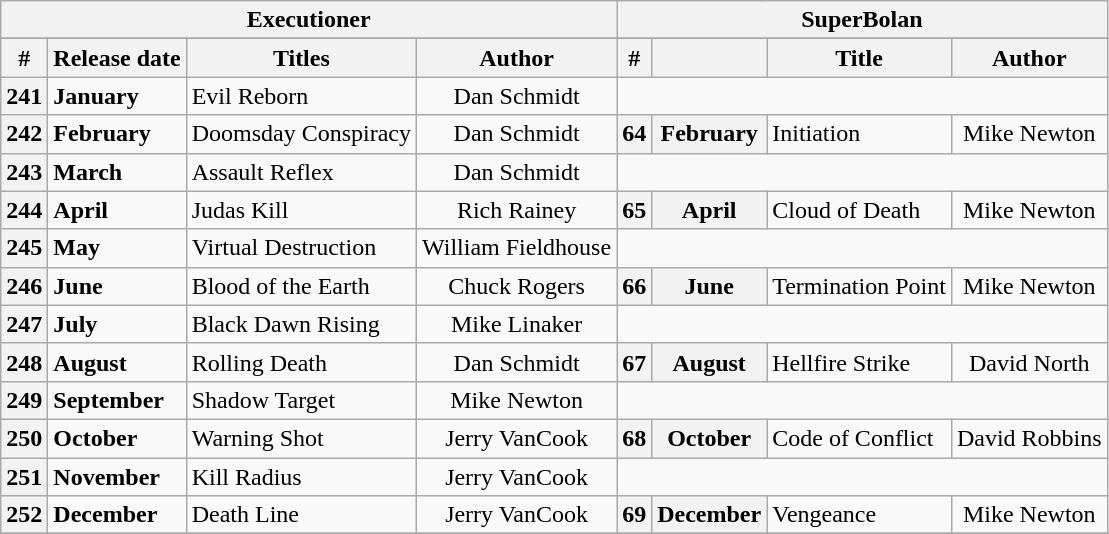<table class="wikitable plainrowheaders sortable" style="margin-right: 0;">
<tr>
<th colspan="4" style="background: #;">Executioner</th>
<th colspan="4" style="background: #;">SuperBolan</th>
</tr>
<tr>
</tr>
<tr>
<th scope="col">#</th>
<th scope="col">Release date</th>
<th scope="col">Titles</th>
<th scope="col">Author</th>
<th scope="col">#</th>
<th scope="col"></th>
<th scope="col">Title</th>
<th scope="col">Author</th>
</tr>
<tr>
<th scope="row" style="text-align:center;"><strong>241</strong></th>
<td><strong>January</strong></td>
<td>Evil Reborn</td>
<td style="text-align:center;">Dan Schmidt</td>
</tr>
<tr>
<th scope="row" style="text-align:center;"><strong>242</strong></th>
<td><strong>February</strong></td>
<td>Doomsday Conspiracy</td>
<td style="text-align:center;">Dan Schmidt</td>
<th scope="row" style="text-align:center;"><strong>64</strong></th>
<th scope="row" style="text-align:center;"><strong>February</strong></th>
<td>Initiation</td>
<td style="text-align:center;">Mike Newton</td>
</tr>
<tr>
<th scope="row" style="text-align:center;"><strong>243</strong></th>
<td><strong>March</strong></td>
<td>Assault Reflex</td>
<td style="text-align:center;">Dan Schmidt</td>
</tr>
<tr>
<th scope="row" style="text-align:center;"><strong>244</strong></th>
<td><strong>April</strong></td>
<td>Judas Kill</td>
<td style="text-align:center;">Rich Rainey</td>
<th scope="row" style="text-align:center;"><strong>65</strong></th>
<th scope="row" style="text-align:center;"><strong>April</strong></th>
<td>Cloud of Death</td>
<td style="text-align:center;">Mike Newton</td>
</tr>
<tr>
<th scope="row" style="text-align:center;"><strong>245</strong></th>
<td><strong>May</strong></td>
<td>Virtual Destruction</td>
<td style="text-align:center;">William Fieldhouse</td>
</tr>
<tr>
<th scope="row" style="text-align:center;"><strong>246</strong></th>
<td><strong>June</strong></td>
<td>Blood of the Earth</td>
<td style="text-align:center;">Chuck Rogers</td>
<th scope="row" style="text-align:center;"><strong>66</strong></th>
<th scope="row" style="text-align:center;"><strong>June</strong></th>
<td>Termination Point</td>
<td style="text-align:center;">Mike Newton</td>
</tr>
<tr>
<th scope="row" style="text-align:center;"><strong>247</strong></th>
<td><strong>July</strong></td>
<td>Black Dawn Rising</td>
<td style="text-align:center;">Mike Linaker</td>
</tr>
<tr>
<th scope="row" style="text-align:center;"><strong>248</strong></th>
<td><strong>August</strong></td>
<td>Rolling Death</td>
<td style="text-align:center;">Dan Schmidt</td>
<th scope="row" style="text-align:center;"><strong>67</strong></th>
<th scope="row" style="text-align:center;"><strong>August</strong></th>
<td>Hellfire Strike</td>
<td style="text-align:center;">David North</td>
</tr>
<tr>
<th scope="row" style="text-align:center;"><strong>249</strong></th>
<td><strong>September</strong></td>
<td>Shadow Target</td>
<td style="text-align:center;">Mike Newton</td>
</tr>
<tr>
<th scope="row" style="text-align:center;"><strong>250</strong></th>
<td><strong>October</strong></td>
<td>Warning Shot</td>
<td style="text-align:center;">Jerry VanCook</td>
<th scope="row" style="text-align:center;"><strong>68</strong></th>
<th scope="row" style="text-align:center;"><strong>October</strong></th>
<td>Code of Conflict</td>
<td style="text-align:center;">David Robbins</td>
</tr>
<tr>
<th scope="row" style="text-align:center;"><strong>251</strong></th>
<td><strong>November</strong></td>
<td>Kill Radius</td>
<td style="text-align:center;">Jerry VanCook</td>
</tr>
<tr>
<th scope="row" style="text-align:center;"><strong>252</strong></th>
<td><strong>December</strong></td>
<td>Death Line</td>
<td style="text-align:center;">Jerry VanCook</td>
<th scope="row" style="text-align:center;"><strong>69</strong></th>
<th scope="row" style="text-align:center;"><strong>December</strong></th>
<td>Vengeance</td>
<td style="text-align:center;">Mike Newton</td>
</tr>
<tr>
</tr>
</table>
